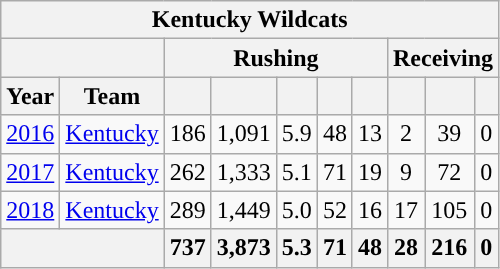<table class="wikitable sortable" style="text-align:center;">
<tr>
<th colspan="16">Kentucky Wildcats</th>
</tr>
<tr>
<th colspan="2"></th>
<th colspan="5">Rushing</th>
<th colspan="3">Receiving</th>
</tr>
<tr>
<th>Year</th>
<th>Team</th>
<th></th>
<th></th>
<th></th>
<th></th>
<th></th>
<th></th>
<th></th>
<th></th>
</tr>
<tr>
<td><a href='#'>2016</a></td>
<td><a href='#'>Kentucky</a></td>
<td>186</td>
<td>1,091</td>
<td>5.9</td>
<td>48</td>
<td>13</td>
<td>2</td>
<td>39</td>
<td>0</td>
</tr>
<tr>
<td><a href='#'>2017</a></td>
<td><a href='#'>Kentucky</a></td>
<td>262</td>
<td>1,333</td>
<td>5.1</td>
<td>71</td>
<td>19</td>
<td>9</td>
<td>72</td>
<td>0</td>
</tr>
<tr>
<td><a href='#'>2018</a></td>
<td><a href='#'>Kentucky</a></td>
<td>289</td>
<td>1,449</td>
<td>5.0</td>
<td>52</td>
<td>16</td>
<td>17</td>
<td>105</td>
<td 0>0</td>
</tr>
<tr>
<th colspan=2></th>
<th>737</th>
<th>3,873</th>
<th>5.3</th>
<th>71</th>
<th>48</th>
<th>28</th>
<th>216</th>
<th>0</th>
</tr>
</table>
